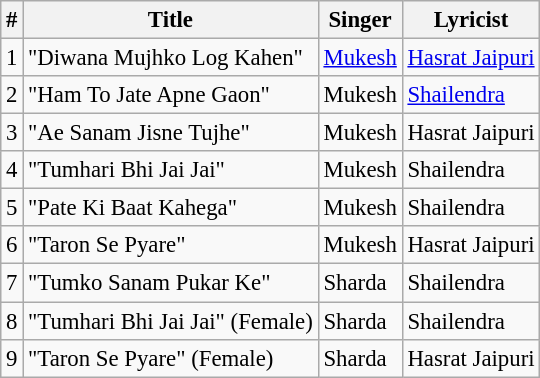<table class="wikitable" style="font-size:95%;">
<tr>
<th>#</th>
<th>Title</th>
<th>Singer</th>
<th>Lyricist</th>
</tr>
<tr>
<td>1</td>
<td>"Diwana Mujhko Log Kahen"</td>
<td><a href='#'>Mukesh</a></td>
<td><a href='#'>Hasrat Jaipuri</a></td>
</tr>
<tr>
<td>2</td>
<td>"Ham To Jate Apne Gaon"</td>
<td>Mukesh</td>
<td><a href='#'>Shailendra</a></td>
</tr>
<tr>
<td>3</td>
<td>"Ae Sanam Jisne Tujhe"</td>
<td>Mukesh</td>
<td>Hasrat Jaipuri</td>
</tr>
<tr>
<td>4</td>
<td>"Tumhari Bhi Jai Jai"</td>
<td>Mukesh</td>
<td>Shailendra</td>
</tr>
<tr>
<td>5</td>
<td>"Pate Ki Baat Kahega"</td>
<td>Mukesh</td>
<td>Shailendra</td>
</tr>
<tr>
<td>6</td>
<td>"Taron Se Pyare"</td>
<td>Mukesh</td>
<td>Hasrat Jaipuri</td>
</tr>
<tr>
<td>7</td>
<td>"Tumko Sanam Pukar Ke"</td>
<td>Sharda</td>
<td>Shailendra</td>
</tr>
<tr>
<td>8</td>
<td>"Tumhari Bhi Jai Jai" (Female)</td>
<td>Sharda</td>
<td>Shailendra</td>
</tr>
<tr>
<td>9</td>
<td>"Taron Se Pyare" (Female)</td>
<td>Sharda</td>
<td>Hasrat Jaipuri</td>
</tr>
</table>
